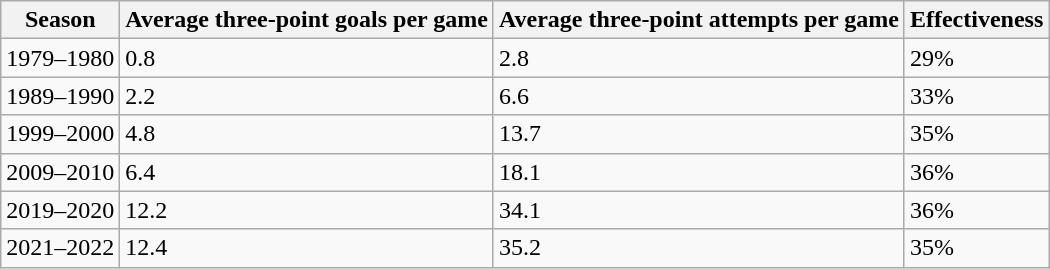<table class="wikitable">
<tr>
<th>Season</th>
<th>Average three-point goals per game</th>
<th>Average three-point attempts per game</th>
<th>Effectiveness</th>
</tr>
<tr>
<td>1979–1980</td>
<td>0.8</td>
<td>2.8</td>
<td>29%</td>
</tr>
<tr>
<td>1989–1990</td>
<td>2.2</td>
<td>6.6</td>
<td>33%</td>
</tr>
<tr>
<td>1999–2000</td>
<td>4.8</td>
<td>13.7</td>
<td>35%</td>
</tr>
<tr>
<td>2009–2010</td>
<td>6.4</td>
<td>18.1</td>
<td>36%</td>
</tr>
<tr>
<td>2019–2020</td>
<td>12.2</td>
<td>34.1</td>
<td>36%</td>
</tr>
<tr>
<td>2021–2022</td>
<td>12.4</td>
<td>35.2</td>
<td>35%</td>
</tr>
</table>
